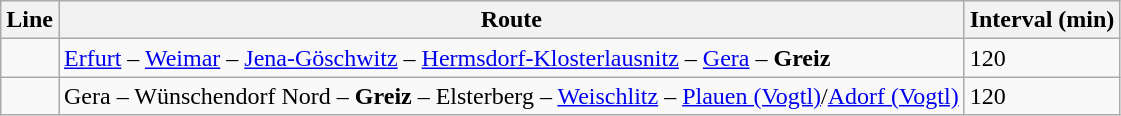<table class="wikitable">
<tr>
<th>Line</th>
<th>Route</th>
<th>Interval (min)</th>
</tr>
<tr>
<td align="center"></td>
<td><a href='#'>Erfurt</a> – <a href='#'>Weimar</a> – <a href='#'>Jena-Göschwitz</a> – <a href='#'>Hermsdorf-Klosterlausnitz</a> – <a href='#'>Gera</a> – <strong>Greiz</strong></td>
<td>120</td>
</tr>
<tr>
<td align="center"></td>
<td>Gera – Wünschendorf Nord – <strong>Greiz</strong> – Elsterberg – <a href='#'>Weischlitz</a> – <a href='#'>Plauen (Vogtl)</a>/<a href='#'>Adorf (Vogtl)</a></td>
<td>120</td>
</tr>
</table>
